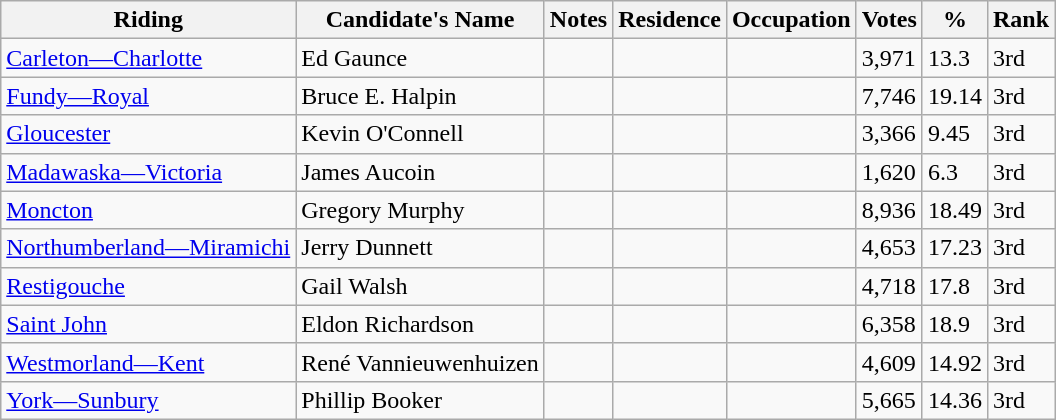<table class="wikitable sortable">
<tr>
<th>Riding<br></th>
<th>Candidate's Name</th>
<th>Notes</th>
<th>Residence</th>
<th>Occupation</th>
<th>Votes</th>
<th>%</th>
<th>Rank</th>
</tr>
<tr>
<td><a href='#'>Carleton—Charlotte</a></td>
<td>Ed Gaunce</td>
<td></td>
<td></td>
<td></td>
<td>3,971</td>
<td>13.3</td>
<td>3rd</td>
</tr>
<tr>
<td><a href='#'>Fundy—Royal</a></td>
<td>Bruce E. Halpin</td>
<td></td>
<td></td>
<td></td>
<td>7,746</td>
<td>19.14</td>
<td>3rd</td>
</tr>
<tr>
<td><a href='#'>Gloucester</a></td>
<td>Kevin O'Connell</td>
<td></td>
<td></td>
<td></td>
<td>3,366</td>
<td>9.45</td>
<td>3rd</td>
</tr>
<tr>
<td><a href='#'>Madawaska—Victoria</a></td>
<td>James Aucoin</td>
<td></td>
<td></td>
<td></td>
<td>1,620</td>
<td>6.3</td>
<td>3rd</td>
</tr>
<tr>
<td><a href='#'>Moncton</a></td>
<td>Gregory Murphy</td>
<td></td>
<td></td>
<td></td>
<td>8,936</td>
<td>18.49</td>
<td>3rd</td>
</tr>
<tr>
<td><a href='#'>Northumberland—Miramichi</a></td>
<td>Jerry Dunnett</td>
<td></td>
<td></td>
<td></td>
<td>4,653</td>
<td>17.23</td>
<td>3rd</td>
</tr>
<tr>
<td><a href='#'>Restigouche</a></td>
<td>Gail Walsh</td>
<td></td>
<td></td>
<td></td>
<td>4,718</td>
<td>17.8</td>
<td>3rd</td>
</tr>
<tr>
<td><a href='#'>Saint John</a></td>
<td>Eldon Richardson</td>
<td></td>
<td></td>
<td></td>
<td>6,358</td>
<td>18.9</td>
<td>3rd</td>
</tr>
<tr>
<td><a href='#'>Westmorland—Kent</a></td>
<td>René Vannieuwenhuizen</td>
<td></td>
<td></td>
<td></td>
<td>4,609</td>
<td>14.92</td>
<td>3rd</td>
</tr>
<tr>
<td><a href='#'>York—Sunbury</a></td>
<td>Phillip Booker</td>
<td></td>
<td></td>
<td></td>
<td>5,665</td>
<td>14.36</td>
<td>3rd</td>
</tr>
</table>
